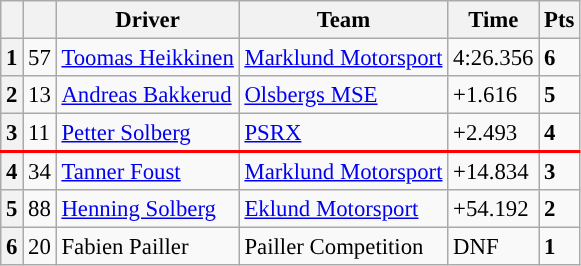<table class=wikitable style="font-size:95%">
<tr>
<th></th>
<th></th>
<th>Driver</th>
<th>Team</th>
<th>Time</th>
<th>Pts</th>
</tr>
<tr>
<th>1</th>
<td>57</td>
<td> <a href='#'>Toomas Heikkinen</a></td>
<td><a href='#'>Marklund Motorsport</a></td>
<td>4:26.356</td>
<td><strong>6</strong></td>
</tr>
<tr>
<th>2</th>
<td>13</td>
<td> <a href='#'>Andreas Bakkerud</a></td>
<td><a href='#'>Olsbergs MSE</a></td>
<td>+1.616</td>
<td><strong>5</strong></td>
</tr>
<tr>
<th>3</th>
<td>11</td>
<td> <a href='#'>Petter Solberg</a></td>
<td><a href='#'>PSRX</a></td>
<td>+2.493</td>
<td><strong>4</strong></td>
</tr>
<tr style="border-top: solid 2.5px red;">
<th>4</th>
<td>34</td>
<td> <a href='#'>Tanner Foust</a></td>
<td><a href='#'>Marklund Motorsport</a></td>
<td>+14.834</td>
<td><strong>3</strong></td>
</tr>
<tr>
<th>5</th>
<td>88</td>
<td> <a href='#'>Henning Solberg</a></td>
<td><a href='#'>Eklund Motorsport</a></td>
<td>+54.192</td>
<td><strong>2</strong></td>
</tr>
<tr>
<th>6</th>
<td>20</td>
<td> Fabien Pailler</td>
<td>Pailler Competition</td>
<td>DNF</td>
<td><strong>1</strong></td>
</tr>
</table>
